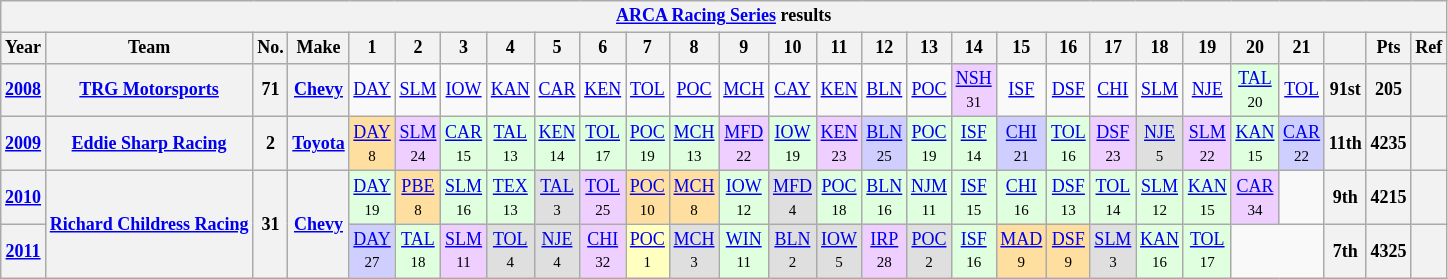<table class="wikitable" style="text-align:center; font-size:75%">
<tr>
<th colspan=45><a href='#'>ARCA Racing Series</a> results</th>
</tr>
<tr>
<th>Year</th>
<th>Team</th>
<th>No.</th>
<th>Make</th>
<th>1</th>
<th>2</th>
<th>3</th>
<th>4</th>
<th>5</th>
<th>6</th>
<th>7</th>
<th>8</th>
<th>9</th>
<th>10</th>
<th>11</th>
<th>12</th>
<th>13</th>
<th>14</th>
<th>15</th>
<th>16</th>
<th>17</th>
<th>18</th>
<th>19</th>
<th>20</th>
<th>21</th>
<th></th>
<th>Pts</th>
<th>Ref</th>
</tr>
<tr>
<th><a href='#'>2008</a></th>
<th><a href='#'>TRG Motorsports</a></th>
<th>71</th>
<th><a href='#'>Chevy</a></th>
<td><a href='#'>DAY</a></td>
<td><a href='#'>SLM</a></td>
<td><a href='#'>IOW</a></td>
<td><a href='#'>KAN</a></td>
<td><a href='#'>CAR</a></td>
<td><a href='#'>KEN</a></td>
<td><a href='#'>TOL</a></td>
<td><a href='#'>POC</a></td>
<td><a href='#'>MCH</a></td>
<td><a href='#'>CAY</a></td>
<td><a href='#'>KEN</a></td>
<td><a href='#'>BLN</a></td>
<td><a href='#'>POC</a></td>
<td style="background:#EFCFFF;"><a href='#'>NSH</a> <br><small>31</small></td>
<td><a href='#'>ISF</a></td>
<td><a href='#'>DSF</a></td>
<td><a href='#'>CHI</a></td>
<td><a href='#'>SLM</a></td>
<td><a href='#'>NJE</a></td>
<td style="background:#DFFFDF;"><a href='#'>TAL</a> <br><small>20</small></td>
<td><a href='#'>TOL</a></td>
<th>91st</th>
<th>205</th>
<th></th>
</tr>
<tr>
<th><a href='#'>2009</a></th>
<th><a href='#'>Eddie Sharp Racing</a></th>
<th>2</th>
<th><a href='#'>Toyota</a></th>
<td style="background:#FFDF9F;"><a href='#'>DAY</a> <br><small>8</small></td>
<td style="background:#EFCFFF;"><a href='#'>SLM</a> <br><small>24</small></td>
<td style="background:#DFFFDF;"><a href='#'>CAR</a> <br><small>15</small></td>
<td style="background:#DFFFDF;"><a href='#'>TAL</a> <br><small>13</small></td>
<td style="background:#DFFFDF;"><a href='#'>KEN</a> <br><small>14</small></td>
<td style="background:#DFFFDF;"><a href='#'>TOL</a> <br><small>17</small></td>
<td style="background:#DFFFDF;"><a href='#'>POC</a> <br><small>19</small></td>
<td style="background:#DFFFDF;"><a href='#'>MCH</a> <br><small>13</small></td>
<td style="background:#EFCFFF;"><a href='#'>MFD</a> <br><small>22</small></td>
<td style="background:#DFFFDF;"><a href='#'>IOW</a> <br><small>19</small></td>
<td style="background:#EFCFFF;"><a href='#'>KEN</a> <br><small>23</small></td>
<td style="background:#CFCFFF;"><a href='#'>BLN</a> <br><small>25</small></td>
<td style="background:#DFFFDF;"><a href='#'>POC</a> <br><small>19</small></td>
<td style="background:#DFFFDF;"><a href='#'>ISF</a> <br><small>14</small></td>
<td style="background:#CFCFFF;"><a href='#'>CHI</a> <br><small>21</small></td>
<td style="background:#DFFFDF;"><a href='#'>TOL</a> <br><small>16</small></td>
<td style="background:#EFCFFF;"><a href='#'>DSF</a> <br><small>23</small></td>
<td style="background:#DFDFDF;"><a href='#'>NJE</a> <br><small>5</small></td>
<td style="background:#EFCFFF;"><a href='#'>SLM</a> <br><small>22</small></td>
<td style="background:#DFFFDF;"><a href='#'>KAN</a> <br><small>15</small></td>
<td style="background:#CFCFFF;"><a href='#'>CAR</a> <br><small>22</small></td>
<th>11th</th>
<th>4235</th>
<th></th>
</tr>
<tr>
<th><a href='#'>2010</a></th>
<th rowspan=2><a href='#'>Richard Childress Racing</a></th>
<th rowspan=2>31</th>
<th rowspan=2><a href='#'>Chevy</a></th>
<td style="background:#DFFFDF;"><a href='#'>DAY</a> <br><small>19</small></td>
<td style="background:#FFDF9F;"><a href='#'>PBE</a> <br><small>8</small></td>
<td style="background:#DFFFDF;"><a href='#'>SLM</a> <br><small>16</small></td>
<td style="background:#DFFFDF;"><a href='#'>TEX</a> <br><small>13</small></td>
<td style="background:#DFDFDF;"><a href='#'>TAL</a> <br><small>3</small></td>
<td style="background:#EFCFFF;"><a href='#'>TOL</a> <br><small>25</small></td>
<td style="background:#FFDF9F;"><a href='#'>POC</a> <br><small>10</small></td>
<td style="background:#FFDF9F;"><a href='#'>MCH</a> <br><small>8</small></td>
<td style="background:#DFFFDF;"><a href='#'>IOW</a> <br><small>12</small></td>
<td style="background:#DFDFDF;"><a href='#'>MFD</a> <br><small>4</small></td>
<td style="background:#DFFFDF;"><a href='#'>POC</a> <br><small>18</small></td>
<td style="background:#DFFFDF;"><a href='#'>BLN</a> <br><small>16</small></td>
<td style="background:#DFFFDF;"><a href='#'>NJM</a> <br><small>11</small></td>
<td style="background:#DFFFDF;"><a href='#'>ISF</a> <br><small>15</small></td>
<td style="background:#DFFFDF;"><a href='#'>CHI</a> <br><small>16</small></td>
<td style="background:#DFFFDF;"><a href='#'>DSF</a> <br><small>13</small></td>
<td style="background:#DFFFDF;"><a href='#'>TOL</a> <br><small>14</small></td>
<td style="background:#DFFFDF;"><a href='#'>SLM</a> <br><small>12</small></td>
<td style="background:#DFFFDF;"><a href='#'>KAN</a> <br><small>15</small></td>
<td style="background:#EFCFFF;"><a href='#'>CAR</a> <br><small>34</small></td>
<td></td>
<th>9th</th>
<th>4215</th>
<th></th>
</tr>
<tr>
<th><a href='#'>2011</a></th>
<td style="background:#CFCFFF;"><a href='#'>DAY</a> <br><small>27</small></td>
<td style="background:#DFFFDF;"><a href='#'>TAL</a> <br><small>18</small></td>
<td style="background:#EFCFFF;"><a href='#'>SLM</a> <br><small>11</small></td>
<td style="background:#DFDFDF;"><a href='#'>TOL</a> <br><small>4</small></td>
<td style="background:#DFDFDF;"><a href='#'>NJE</a> <br><small>4</small></td>
<td style="background:#EFCFFF;"><a href='#'>CHI</a> <br><small>32</small></td>
<td style="background:#FFFFBF;"><a href='#'>POC</a> <br><small>1</small></td>
<td style="background:#DFDFDF;"><a href='#'>MCH</a> <br><small>3</small></td>
<td style="background:#DFFFDF;"><a href='#'>WIN</a> <br><small>11</small></td>
<td style="background:#DFDFDF;"><a href='#'>BLN</a> <br><small>2</small></td>
<td style="background:#DFDFDF;"><a href='#'>IOW</a> <br><small>5</small></td>
<td style="background:#EFCFFF;"><a href='#'>IRP</a> <br><small>28</small></td>
<td style="background:#DFDFDF;"><a href='#'>POC</a> <br><small>2</small></td>
<td style="background:#DFFFDF;"><a href='#'>ISF</a> <br><small>16</small></td>
<td style="background:#FFDF9F;"><a href='#'>MAD</a> <br><small>9</small></td>
<td style="background:#FFDF9F;"><a href='#'>DSF</a> <br><small>9</small></td>
<td style="background:#DFDFDF;"><a href='#'>SLM</a> <br><small>3</small></td>
<td style="background:#DFFFDF;"><a href='#'>KAN</a> <br><small>16</small></td>
<td style="background:#DFFFDF;"><a href='#'>TOL</a> <br><small>17</small></td>
<td colspan=2></td>
<th>7th</th>
<th>4325</th>
<th></th>
</tr>
</table>
